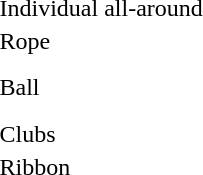<table>
<tr>
<td>Individual all-around</td>
<td></td>
<td></td>
<td></td>
</tr>
<tr>
<td>Rope</td>
<td></td>
<td></td>
<td></td>
</tr>
<tr>
<td>Ball</td>
<td></td>
<td><br><br></td>
<td></td>
</tr>
<tr>
<td>Clubs</td>
<td></td>
<td></td>
<td></td>
</tr>
<tr>
<td>Ribbon</td>
<td></td>
<td><br></td>
<td></td>
</tr>
</table>
